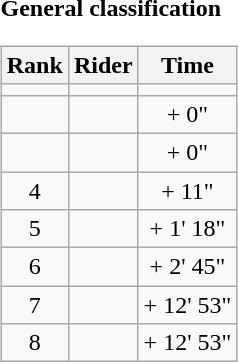<table>
<tr>
<td><strong>General classification</strong><br><table class="wikitable">
<tr>
<th scope="col">Rank</th>
<th scope="col">Rider</th>
<th scope="col">Time</th>
</tr>
<tr>
<td style="text-align:center;"></td>
<td></td>
<td style="text-align:center;"></td>
</tr>
<tr>
<td style="text-align:center;"></td>
<td></td>
<td style="text-align:center;">+ 0"</td>
</tr>
<tr>
<td style="text-align:center;"></td>
<td></td>
<td style="text-align:center;">+ 0"</td>
</tr>
<tr>
<td style="text-align:center;">4</td>
<td></td>
<td style="text-align:center;">+ 11"</td>
</tr>
<tr>
<td style="text-align:center;">5</td>
<td></td>
<td style="text-align:center;">+ 1' 18"</td>
</tr>
<tr>
<td style="text-align:center;">6</td>
<td></td>
<td style="text-align:center;">+ 2' 45"</td>
</tr>
<tr>
<td style="text-align:center;">7</td>
<td></td>
<td style="text-align:center;">+ 12' 53"</td>
</tr>
<tr>
<td style="text-align:center;">8</td>
<td></td>
<td style="text-align:center;">+ 12' 53"</td>
</tr>
</table>
</td>
</tr>
</table>
